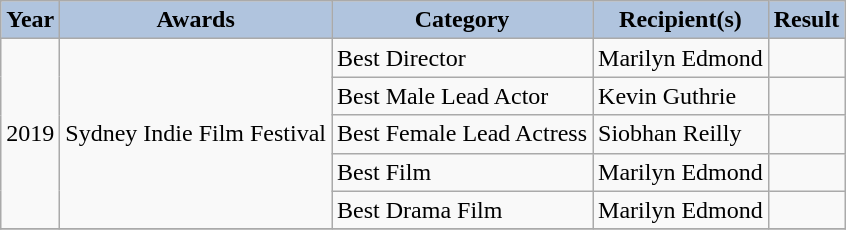<table class="wikitable" style="font-size:100%">
<tr>
<th style="background:#B0C4DE;">Year</th>
<th style="background:#B0C4DE;">Awards</th>
<th style="background:#B0C4DE;">Category</th>
<th style="background:#B0C4DE;">Recipient(s)</th>
<th style="background:#B0C4DE;">Result</th>
</tr>
<tr>
<td rowspan="5">2019</td>
<td rowspan="5">Sydney Indie Film Festival</td>
<td>Best Director</td>
<td>Marilyn Edmond</td>
<td></td>
</tr>
<tr>
<td>Best Male Lead Actor</td>
<td>Kevin Guthrie</td>
<td></td>
</tr>
<tr>
<td>Best Female Lead Actress</td>
<td>Siobhan Reilly</td>
<td></td>
</tr>
<tr>
<td>Best Film</td>
<td>Marilyn Edmond</td>
<td></td>
</tr>
<tr>
<td>Best Drama Film</td>
<td>Marilyn Edmond</td>
<td></td>
</tr>
<tr>
</tr>
</table>
